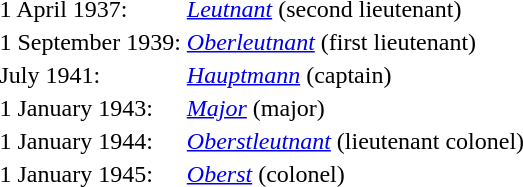<table>
<tr>
<td>1 April 1937:</td>
<td><em><a href='#'>Leutnant</a></em> (second lieutenant)</td>
</tr>
<tr>
<td>1 September 1939:</td>
<td><em><a href='#'>Oberleutnant</a></em> (first lieutenant)</td>
</tr>
<tr>
<td>July 1941:</td>
<td><em><a href='#'>Hauptmann</a></em> (captain)</td>
</tr>
<tr>
<td>1 January 1943:</td>
<td><em><a href='#'>Major</a></em> (major)</td>
</tr>
<tr>
<td>1 January 1944:</td>
<td><em><a href='#'>Oberstleutnant</a></em> (lieutenant colonel)</td>
</tr>
<tr>
<td>1 January 1945:</td>
<td><em><a href='#'>Oberst</a></em> (colonel)</td>
</tr>
</table>
